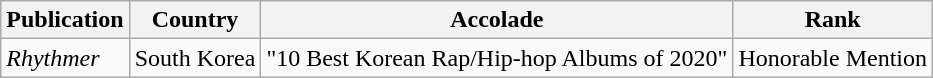<table class="wikitable">
<tr>
<th>Publication</th>
<th>Country</th>
<th>Accolade</th>
<th>Rank</th>
</tr>
<tr>
<td><em>Rhythmer</em></td>
<td>South Korea</td>
<td>"10 Best Korean Rap/Hip-hop Albums of 2020"</td>
<td>Honorable Mention</td>
</tr>
</table>
